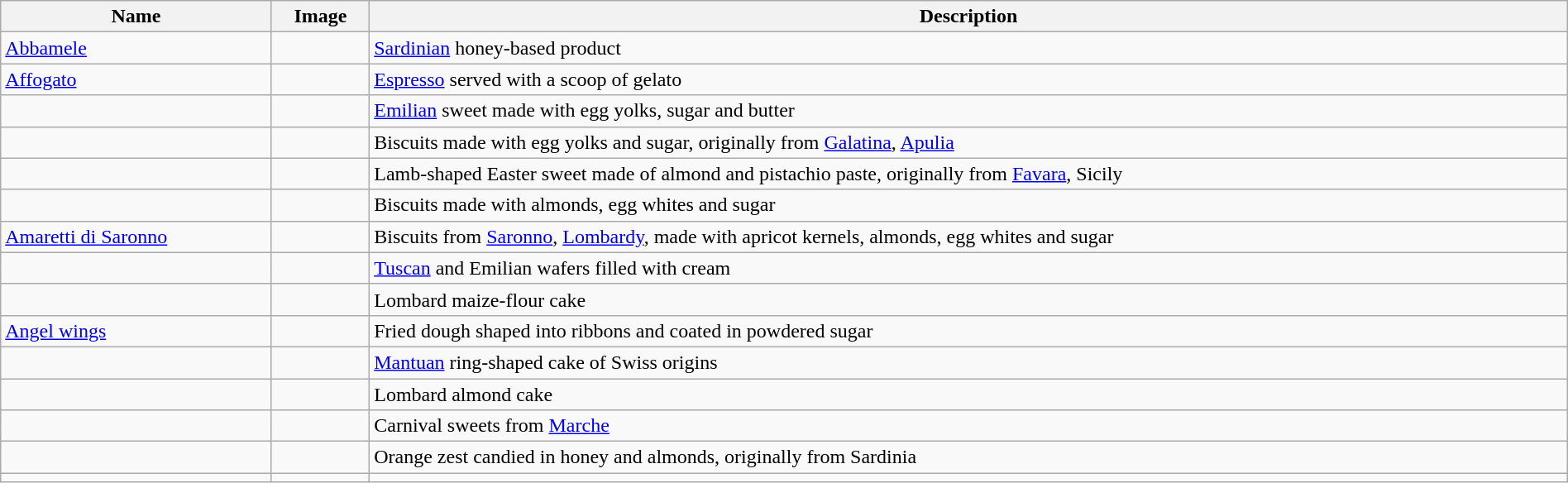<table class="wikitable sortable" width="100%">
<tr>
<th>Name</th>
<th class="unsortable">Image</th>
<th>Description</th>
</tr>
<tr>
<td><a href='#'>Abbamele</a></td>
<td></td>
<td><a href='#'>Sardinian</a> honey-based product</td>
</tr>
<tr>
<td><a href='#'>Affogato</a></td>
<td></td>
<td><a href='#'>Espresso</a> served with a scoop of gelato</td>
</tr>
<tr>
<td></td>
<td></td>
<td><a href='#'>Emilian</a> sweet made with egg yolks, sugar and butter</td>
</tr>
<tr>
<td></td>
<td></td>
<td>Biscuits made with egg yolks and sugar, originally from <a href='#'>Galatina</a>, <a href='#'>Apulia</a></td>
</tr>
<tr>
<td></td>
<td></td>
<td>Lamb-shaped Easter sweet made of almond and pistachio paste, originally from <a href='#'>Favara</a>, Sicily</td>
</tr>
<tr>
<td></td>
<td></td>
<td>Biscuits made with almonds, egg whites and sugar</td>
</tr>
<tr>
<td><a href='#'>Amaretti di Saronno</a></td>
<td></td>
<td>Biscuits from <a href='#'>Saronno</a>, <a href='#'>Lombardy</a>, made with apricot kernels, almonds, egg whites and sugar</td>
</tr>
<tr>
<td></td>
<td></td>
<td><a href='#'>Tuscan</a> and Emilian wafers filled with cream</td>
</tr>
<tr>
<td></td>
<td></td>
<td>Lombard maize-flour cake</td>
</tr>
<tr>
<td><a href='#'>Angel wings</a></td>
<td></td>
<td>Fried dough shaped into ribbons and coated in powdered sugar</td>
</tr>
<tr>
<td></td>
<td></td>
<td><a href='#'>Mantuan</a> ring-shaped cake of Swiss origins</td>
</tr>
<tr>
<td></td>
<td></td>
<td>Lombard almond cake</td>
</tr>
<tr>
<td></td>
<td></td>
<td>Carnival sweets from <a href='#'>Marche</a></td>
</tr>
<tr>
<td></td>
<td></td>
<td>Orange zest candied in honey and almonds, originally from Sardinia</td>
</tr>
<tr>
<td></td>
<td></td>
<td></td>
</tr>
</table>
